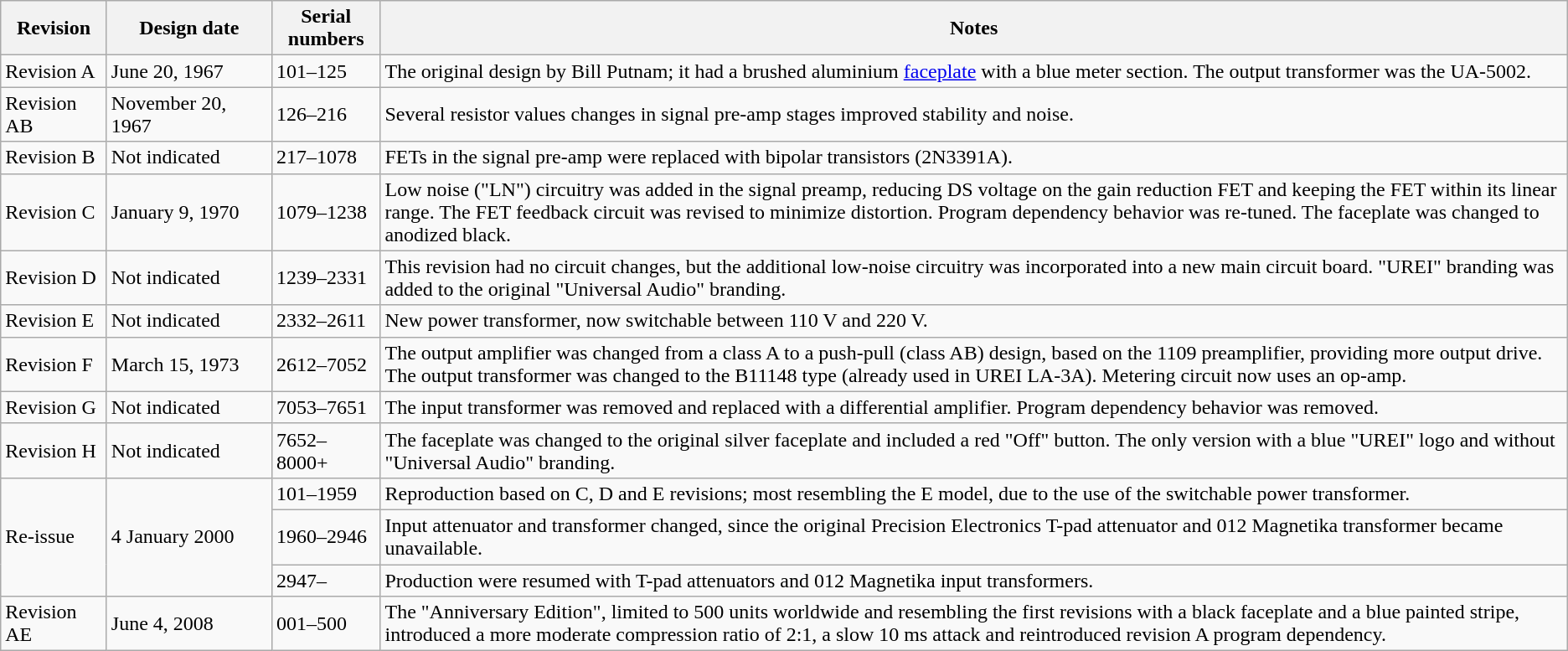<table class="wikitable">
<tr>
<th scope="col" width="77">Revision</th>
<th scope="col" width="124">Design date</th>
<th scope="col" width="79">Serial numbers</th>
<th>Notes</th>
</tr>
<tr>
<td>Revision A</td>
<td>June 20, 1967</td>
<td>101–125</td>
<td>The original design by Bill Putnam; it had a brushed aluminium <a href='#'>faceplate</a> with a blue meter section. The output transformer was the UA-5002.</td>
</tr>
<tr>
<td>Revision AB</td>
<td>November 20, 1967</td>
<td>126–216</td>
<td>Several resistor values changes in signal pre-amp stages improved stability and noise.</td>
</tr>
<tr>
<td>Revision B</td>
<td>Not indicated</td>
<td>217–1078</td>
<td>FETs in the signal pre-amp were replaced with bipolar transistors (2N3391A).</td>
</tr>
<tr>
<td>Revision C</td>
<td>January 9, 1970</td>
<td>1079–1238</td>
<td>Low noise ("LN") circuitry was added in the signal preamp, reducing DS voltage on the gain reduction FET and keeping the FET within its linear range. The FET feedback circuit was revised to minimize distortion. Program dependency behavior was re-tuned. The faceplate was changed to anodized black.</td>
</tr>
<tr>
<td>Revision D</td>
<td>Not indicated</td>
<td>1239–2331</td>
<td>This revision had no circuit changes, but the additional low-noise circuitry was incorporated into a new main circuit board. "UREI" branding was added to the original "Universal Audio" branding.</td>
</tr>
<tr>
<td>Revision E</td>
<td>Not indicated</td>
<td>2332–2611</td>
<td>New power transformer, now switchable between 110 V and 220 V.</td>
</tr>
<tr>
<td>Revision F</td>
<td>March 15, 1973</td>
<td>2612–7052</td>
<td>The output amplifier was changed from a class A to a push-pull (class AB) design, based on the 1109 preamplifier, providing more output drive. The output transformer was changed to the B11148 type (already used in UREI LA-3A). Metering circuit now uses an op-amp.</td>
</tr>
<tr>
<td>Revision G</td>
<td>Not indicated</td>
<td>7053–7651</td>
<td>The input transformer was removed and replaced with a differential amplifier. Program dependency behavior was removed.</td>
</tr>
<tr>
<td>Revision H</td>
<td>Not indicated</td>
<td>7652–8000+</td>
<td>The faceplate was changed to the original silver faceplate and included a red "Off" button. The only version with a blue "UREI" logo and without "Universal Audio" branding.</td>
</tr>
<tr>
<td rowspan="3">Re-issue</td>
<td rowspan="3">4 January 2000</td>
<td>101–1959</td>
<td>Reproduction based on C, D and E revisions; most resembling the E model, due to the use of the switchable power transformer.</td>
</tr>
<tr>
<td>1960–2946</td>
<td>Input attenuator and transformer changed, since the original Precision Electronics T-pad attenuator and 012 Magnetika transformer became unavailable.</td>
</tr>
<tr>
<td>2947–</td>
<td>Production were resumed with T-pad attenuators and 012 Magnetika input transformers.</td>
</tr>
<tr>
<td>Revision AE</td>
<td>June 4, 2008</td>
<td>001–500</td>
<td>The "Anniversary Edition", limited to 500 units worldwide and resembling the first revisions with a black faceplate and a blue painted stripe, introduced a more moderate compression ratio of 2:1, a slow 10 ms attack and reintroduced revision A program dependency.</td>
</tr>
</table>
